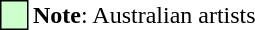<table>
<tr>
<td style="width: 15px; height: 15px; color: black; background: #ccffcc; border: 1px solid #000000;"></td>
<td><strong>Note</strong>: Australian artists</td>
</tr>
</table>
